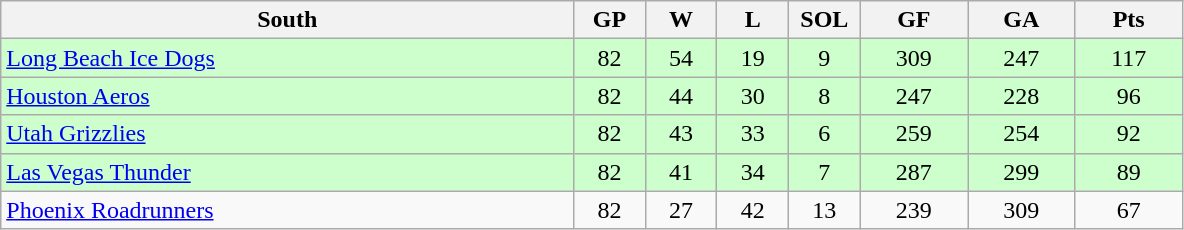<table class="wikitable">
<tr>
<th width="40%">South</th>
<th width="5%">GP</th>
<th width="5%">W</th>
<th width="5%">L</th>
<th width="5%">SOL</th>
<th width="7.5%">GF</th>
<th width="7.5%">GA</th>
<th width="7.5%">Pts</th>
</tr>
<tr align="center" bgcolor="#CCFFCC">
<td align="left"><a href='#'>Long Beach Ice Dogs</a></td>
<td>82</td>
<td>54</td>
<td>19</td>
<td>9</td>
<td>309</td>
<td>247</td>
<td>117</td>
</tr>
<tr align="center" bgcolor="#CCFFCC">
<td align="left"><a href='#'>Houston Aeros</a></td>
<td>82</td>
<td>44</td>
<td>30</td>
<td>8</td>
<td>247</td>
<td>228</td>
<td>96</td>
</tr>
<tr align="center" bgcolor="#CCFFCC">
<td align="left"><a href='#'>Utah Grizzlies</a></td>
<td>82</td>
<td>43</td>
<td>33</td>
<td>6</td>
<td>259</td>
<td>254</td>
<td>92</td>
</tr>
<tr align="center" bgcolor="#CCFFCC">
<td align="left"><a href='#'>Las Vegas Thunder</a></td>
<td>82</td>
<td>41</td>
<td>34</td>
<td>7</td>
<td>287</td>
<td>299</td>
<td>89</td>
</tr>
<tr align="center">
<td align="left"><a href='#'>Phoenix Roadrunners</a></td>
<td>82</td>
<td>27</td>
<td>42</td>
<td>13</td>
<td>239</td>
<td>309</td>
<td>67</td>
</tr>
</table>
